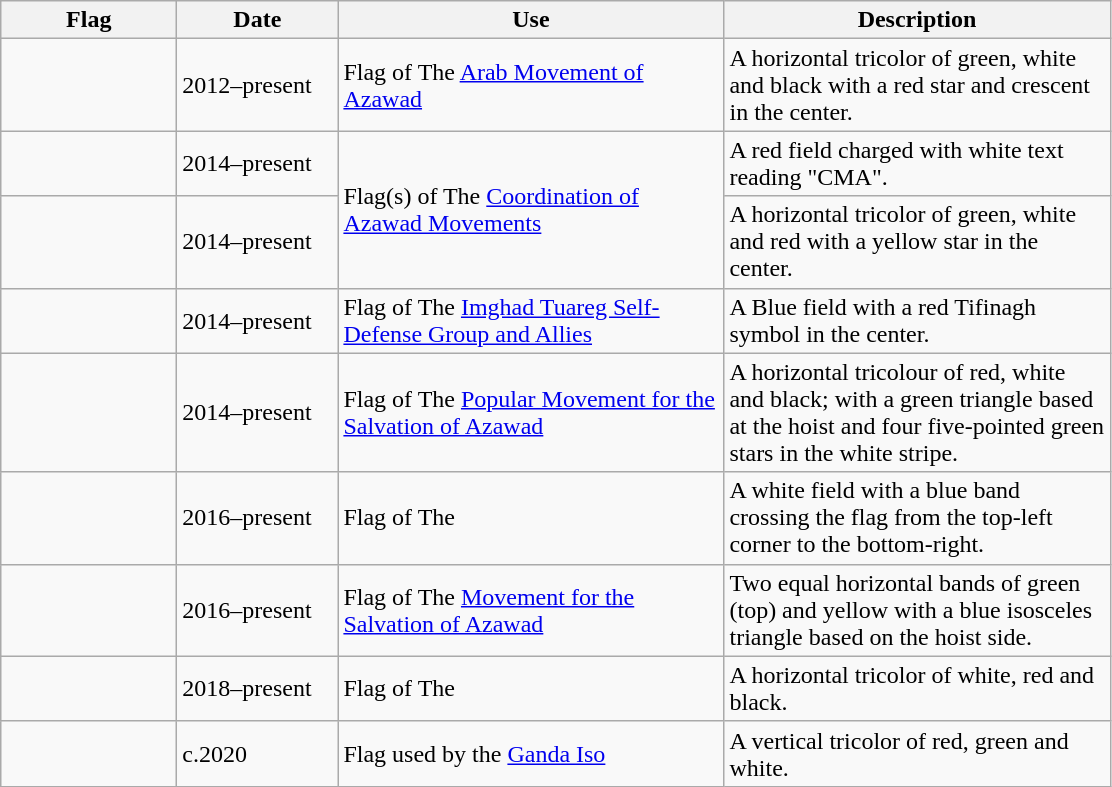<table class="wikitable">
<tr>
<th style="width:110px;">Flag</th>
<th style="width:100px;">Date</th>
<th style="width:250px;">Use</th>
<th style="width:250px;">Description</th>
</tr>
<tr>
<td></td>
<td>2012–present</td>
<td>Flag of The <a href='#'>Arab Movement of Azawad</a></td>
<td>A horizontal tricolor of green, white and black with a red star and crescent in the center.</td>
</tr>
<tr>
<td></td>
<td>2014–present</td>
<td rowspan="2">Flag(s) of The <a href='#'>Coordination of Azawad Movements</a></td>
<td>A red field charged with white text reading "CMA".</td>
</tr>
<tr>
<td></td>
<td>2014–present</td>
<td>A horizontal tricolor of green, white and red with a yellow star in the center.</td>
</tr>
<tr>
<td></td>
<td>2014–present</td>
<td>Flag of The <a href='#'>Imghad Tuareg Self-Defense Group and Allies</a></td>
<td>A Blue field with a red Tifinagh symbol in the center.</td>
</tr>
<tr>
<td></td>
<td>2014–present</td>
<td>Flag of The <a href='#'>Popular Movement for the Salvation of Azawad</a></td>
<td>A horizontal tricolour of red, white and black; with a green triangle based at the hoist and four five-pointed green stars in the white stripe.</td>
</tr>
<tr>
<td></td>
<td>2016–present</td>
<td>Flag of The </td>
<td>A white field with a blue band crossing the flag from the top-left corner to the bottom-right.</td>
</tr>
<tr>
<td></td>
<td>2016–present</td>
<td>Flag of The <a href='#'>Movement for the Salvation of Azawad</a></td>
<td>Two equal horizontal bands of green (top) and yellow with a blue isosceles triangle based on the hoist side.</td>
</tr>
<tr>
<td></td>
<td>2018–present</td>
<td>Flag of The </td>
<td>A horizontal tricolor of white, red and black.</td>
</tr>
<tr>
<td></td>
<td>c.2020</td>
<td>Flag used by the <a href='#'>Ganda Iso</a></td>
<td>A vertical tricolor of red, green and white.</td>
</tr>
</table>
